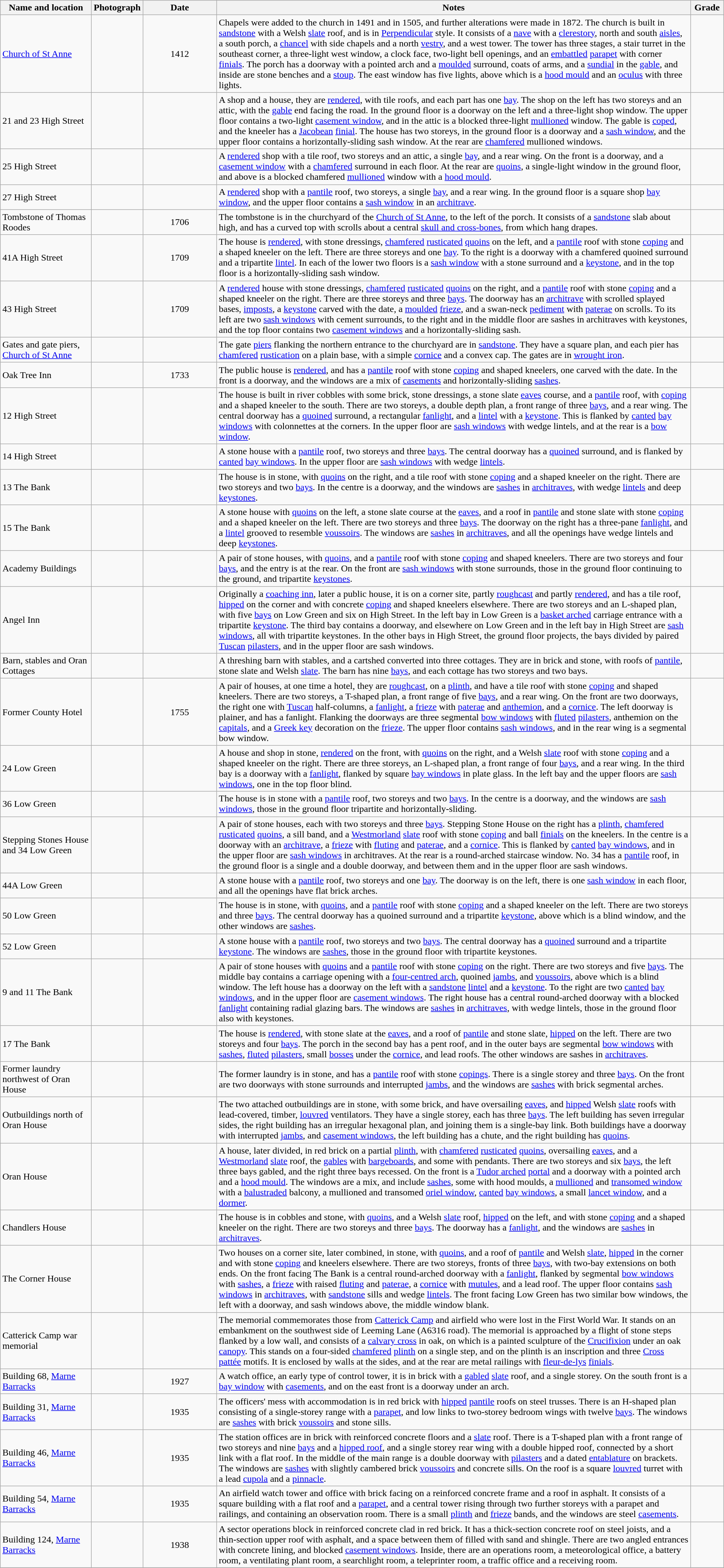<table class="wikitable sortable plainrowheaders">
<tr>
<th scope="col"  style="width:150px">Name and location</th>
<th class="unsortable">Photograph</th>
<th scope="col"  style="width:120px">Date</th>
<th class="unsortable">Notes</th>
<th scope="col"  style="width:50px">Grade</th>
</tr>
<tr>
<td><a href='#'>Church of St Anne</a><br><small></small></td>
<td></td>
<td align="center">1412</td>
<td>Chapels were added to the church in 1491 and in 1505, and further alterations were made in 1872.  The church is built in <a href='#'>sandstone</a> with a Welsh <a href='#'>slate</a> roof, and is in <a href='#'>Perpendicular</a> style.  It consists of a <a href='#'>nave</a> with a <a href='#'>clerestory</a>, north and south <a href='#'>aisles</a>, a south porch, a <a href='#'>chancel</a> with side chapels and a north <a href='#'>vestry</a>, and a west tower.  The tower has three stages, a stair turret in the southeast corner, a three-light west window, a clock face, two-light bell openings, and an <a href='#'>embattled</a> <a href='#'>parapet</a> with corner <a href='#'>finials</a>.  The porch has a doorway with a pointed arch and a <a href='#'>moulded</a> surround, coats of arms, and a <a href='#'>sundial</a> in the <a href='#'>gable</a>, and inside are stone benches and a <a href='#'>stoup</a>.  The east window has five lights, above which is a <a href='#'>hood mould</a> and an <a href='#'>oculus</a> with three lights.</td>
<td align="center" ></td>
</tr>
<tr>
<td>21 and 23 High Street<br><small></small></td>
<td></td>
<td align="center"></td>
<td>A shop and a house, they are <a href='#'>rendered</a>, with tile roofs, and each part has one <a href='#'>bay</a>.  The shop on the left has two storeys and an attic, with the <a href='#'>gable</a> end facing the road.  In the ground floor is a doorway on the left and a three-light shop window.  The upper floor contains a two-light <a href='#'>casement window</a>, and in the attic is a blocked three-light <a href='#'>mullioned</a> window.  The gable is <a href='#'>coped</a>, and the kneeler has a <a href='#'>Jacobean</a> <a href='#'>finial</a>.  The house has two storeys, in the ground floor is a doorway and a <a href='#'>sash window</a>, and the upper floor contains a horizontally-sliding sash window.  At the rear are <a href='#'>chamfered</a> mullioned windows.</td>
<td align="center" ></td>
</tr>
<tr>
<td>25 High Street<br><small></small></td>
<td></td>
<td align="center"></td>
<td>A <a href='#'>rendered</a> shop with a tile roof, two storeys and an attic, a single <a href='#'>bay</a>, and a rear wing.  On the front is a doorway, and a <a href='#'>casement window</a> with a <a href='#'>chamfered</a> surround in each floor.  At the rear are <a href='#'>quoins</a>, a single-light window in the ground floor, and above is a blocked chamfered <a href='#'>mullioned</a> window with a <a href='#'>hood mould</a>.</td>
<td align="center" ></td>
</tr>
<tr>
<td>27 High Street<br><small></small></td>
<td></td>
<td align="center"></td>
<td>A <a href='#'>rendered</a> shop with a <a href='#'>pantile</a> roof, two storeys, a single <a href='#'>bay</a>, and a rear wing.  In the ground floor is a square shop <a href='#'>bay window</a>, and the upper floor contains a <a href='#'>sash window</a> in an <a href='#'>architrave</a>.</td>
<td align="center" ></td>
</tr>
<tr>
<td>Tombstone of Thomas Roodes<br><small></small></td>
<td></td>
<td align="center">1706</td>
<td>The tombstone is in the churchyard of the <a href='#'>Church of St Anne</a>, to the left of the porch.  It consists of a <a href='#'>sandstone</a> slab about  high, and has a curved top with scrolls about a central <a href='#'>skull and cross-bones</a>, from which hang drapes.</td>
<td align="center" ></td>
</tr>
<tr>
<td>41A High Street<br><small></small></td>
<td></td>
<td align="center">1709</td>
<td>The house is <a href='#'>rendered</a>, with stone dressings, <a href='#'>chamfered</a> <a href='#'>rusticated</a> <a href='#'>quoins</a> on the left, and a <a href='#'>pantile</a> roof with stone <a href='#'>coping</a> and a shaped kneeler on the left.  There are three storeys and one <a href='#'>bay</a>.  To the right is a doorway with a chamfered quoined surround and a tripartite <a href='#'>lintel</a>.  In each of the lower two floors is a <a href='#'>sash window</a> with a stone surround and a <a href='#'>keystone</a>, and in the top floor is a horizontally-sliding sash window.</td>
<td align="center" ></td>
</tr>
<tr>
<td>43 High Street<br><small></small></td>
<td></td>
<td align="center">1709</td>
<td>A <a href='#'>rendered</a> house with stone dressings, <a href='#'>chamfered</a> <a href='#'>rusticated</a> <a href='#'>quoins</a> on the right, and a <a href='#'>pantile</a> roof with stone <a href='#'>coping</a> and a shaped kneeler on the right.  There are three storeys and three <a href='#'>bays</a>.  The doorway has an <a href='#'>architrave</a> with scrolled splayed bases, <a href='#'>imposts</a>, a <a href='#'>keystone</a> carved with the date, a <a href='#'>moulded</a> <a href='#'>frieze</a>, and a swan-neck <a href='#'>pediment</a> with <a href='#'>paterae</a> on scrolls.  To its left are two <a href='#'>sash windows</a> with cement surrounds, to the right and in the middle floor are sashes in architraves with keystones, and the top floor contains two <a href='#'>casement windows</a> and a horizontally-sliding sash.</td>
<td align="center" ></td>
</tr>
<tr>
<td>Gates and gate piers,<br><a href='#'>Church of St Anne</a><br><small></small></td>
<td></td>
<td align="center"></td>
<td>The gate <a href='#'>piers</a> flanking the northern entrance to the churchyard are in <a href='#'>sandstone</a>.  They have a square plan, and each pier has <a href='#'>chamfered</a> <a href='#'>rustication</a> on a plain base, with a simple <a href='#'>cornice</a> and a convex cap.  The gates are in <a href='#'>wrought iron</a>.</td>
<td align="center" ></td>
</tr>
<tr>
<td>Oak Tree Inn<br><small></small></td>
<td></td>
<td align="center">1733</td>
<td>The public house is <a href='#'>rendered</a>, and has a <a href='#'>pantile</a> roof with stone <a href='#'>coping</a> and shaped kneelers, one carved with the date.  In the front is a doorway, and the windows are a mix of <a href='#'>casements</a> and horizontally-sliding <a href='#'>sashes</a>.</td>
<td align="center" ></td>
</tr>
<tr>
<td>12 High Street<br><small></small></td>
<td></td>
<td align="center"></td>
<td>The house is built in river cobbles with some brick, stone dressings, a stone slate <a href='#'>eaves</a> course, and a <a href='#'>pantile</a> roof, with <a href='#'>coping</a> and a shaped kneeler to the south.  There are two storeys, a double depth plan, a front range of three <a href='#'>bays</a>, and a rear wing.  The central doorway has a <a href='#'>quoined</a> surround, a rectangular <a href='#'>fanlight</a>, and a <a href='#'>lintel</a> with a <a href='#'>keystone</a>.  This is flanked by <a href='#'>canted</a> <a href='#'>bay windows</a> with colonnettes at the corners.  In the upper floor are <a href='#'>sash windows</a> with wedge lintels, and at the rear is a <a href='#'>bow window</a>.</td>
<td align="center" ></td>
</tr>
<tr>
<td>14 High Street<br><small></small></td>
<td></td>
<td align="center"></td>
<td>A stone house with a <a href='#'>pantile</a> roof, two storeys and three <a href='#'>bays</a>.  The central doorway has a <a href='#'>quoined</a> surround, and is flanked by <a href='#'>canted</a> <a href='#'>bay windows</a>.  In the upper floor are <a href='#'>sash windows</a> with wedge <a href='#'>lintels</a>.</td>
<td align="center" ></td>
</tr>
<tr>
<td>13 The Bank<br><small></small></td>
<td></td>
<td align="center"></td>
<td>The house is in stone, with <a href='#'>quoins</a> on the right, and a tile roof with stone <a href='#'>coping</a> and a shaped kneeler on the right.  There are two storeys and two <a href='#'>bays</a>.  In the centre is a doorway, and the windows are <a href='#'>sashes</a> in <a href='#'>architraves</a>, with wedge <a href='#'>lintels</a> and deep <a href='#'>keystones</a>.</td>
<td align="center" ></td>
</tr>
<tr>
<td>15 The Bank<br><small></small></td>
<td></td>
<td align="center"></td>
<td>A stone house with <a href='#'>quoins</a> on the left, a stone slate course at the <a href='#'>eaves</a>, and a roof in <a href='#'>pantile</a> and stone slate with stone <a href='#'>coping</a> and a shaped kneeler on the left. There are two storeys and three <a href='#'>bays</a>.  The doorway on the right has a three-pane <a href='#'>fanlight</a>, and a <a href='#'>lintel</a> grooved to resemble <a href='#'>voussoirs</a>.  The windows are <a href='#'>sashes</a> in <a href='#'>architraves</a>, and all the openings have wedge lintels and deep <a href='#'>keystones</a>.</td>
<td align="center" ></td>
</tr>
<tr>
<td>Academy Buildings<br><small></small></td>
<td></td>
<td align="center"></td>
<td>A pair of stone houses, with <a href='#'>quoins</a>, and a <a href='#'>pantile</a> roof with stone <a href='#'>coping</a> and shaped kneelers.  There are two storeys and four <a href='#'>bays</a>, and the entry is at the rear.  On the front are <a href='#'>sash windows</a> with stone surrounds, those in the ground floor continuing to the ground, and tripartite <a href='#'>keystones</a>.</td>
<td align="center" ></td>
</tr>
<tr>
<td>Angel Inn<br><small></small></td>
<td></td>
<td align="center"></td>
<td>Originally a <a href='#'>coaching inn</a>, later a public house, it is on a corner site, partly <a href='#'>roughcast</a> and partly <a href='#'>rendered</a>, and has a tile roof, <a href='#'>hipped</a> on the corner and with concrete <a href='#'>coping</a> and shaped kneelers elsewhere.  There are two storeys and an L-shaped plan, with five <a href='#'>bays</a> on Low Green and six on High Street.  In the left bay in Low Green is a <a href='#'>basket arched</a> carriage entrance with a tripartite <a href='#'>keystone</a>.  The third bay contains a doorway, and elsewhere on Low Green and in the left bay in High Street are <a href='#'>sash windows</a>, all with tripartite keystones.  In the other bays in High Street, the ground floor projects, the bays divided by paired <a href='#'>Tuscan</a> <a href='#'>pilasters</a>, and in the upper floor are sash windows.</td>
<td align="center" ></td>
</tr>
<tr>
<td>Barn, stables and Oran Cottages<br><small></small></td>
<td></td>
<td align="center"></td>
<td>A threshing barn with stables, and a cartshed converted into three cottages.  They are in brick and stone, with roofs of <a href='#'>pantile</a>, stone slate and Welsh <a href='#'>slate</a>.  The barn has nine <a href='#'>bays</a>, and each cottage has two storeys and two bays.</td>
<td align="center" ></td>
</tr>
<tr>
<td>Former County Hotel<br><small></small></td>
<td></td>
<td align="center">1755</td>
<td>A pair of houses, at one time a hotel, they are <a href='#'>roughcast</a>, on a <a href='#'>plinth</a>, and have a tile roof with stone <a href='#'>coping</a> and shaped kneelers.  There are two storeys, a T-shaped plan, a front range of five <a href='#'>bays</a>, and a rear wing.  On the front are two doorways, the right one with <a href='#'>Tuscan</a> half-columns, a <a href='#'>fanlight</a>, a <a href='#'>frieze</a> with <a href='#'>paterae</a> and <a href='#'>anthemion</a>, and a <a href='#'>cornice</a>.  The left doorway is plainer, and has a fanlight.  Flanking the doorways are three segmental <a href='#'>bow windows</a> with <a href='#'>fluted</a> <a href='#'>pilasters</a>, anthemion on the <a href='#'>capitals</a>, and a <a href='#'>Greek key</a> decoration on the <a href='#'>frieze</a>.  The upper floor contains <a href='#'>sash windows</a>, and in the rear wing is a segmental bow window.</td>
<td align="center" ></td>
</tr>
<tr>
<td>24 Low Green<br><small></small></td>
<td></td>
<td align="center"></td>
<td>A house and shop in stone, <a href='#'>rendered</a> on the front, with <a href='#'>quoins</a> on the right, and a Welsh <a href='#'>slate</a> roof with stone <a href='#'>coping</a> and a shaped kneeler on the right.  There are three storeys, an L-shaped plan, a front range of four <a href='#'>bays</a>, and a rear wing.  In the third bay is a doorway with a <a href='#'>fanlight</a>, flanked by square <a href='#'>bay windows</a> in plate glass.  In the left bay and the upper floors are <a href='#'>sash windows</a>, one in the top floor blind.</td>
<td align="center" ></td>
</tr>
<tr>
<td>36 Low Green<br><small></small></td>
<td></td>
<td align="center"></td>
<td>The house is in stone with a <a href='#'>pantile</a> roof, two storeys and two <a href='#'>bays</a>.  In the centre is a doorway, and the windows are <a href='#'>sash windows</a>, those in the ground floor tripartite and horizontally-sliding.</td>
<td align="center" ></td>
</tr>
<tr>
<td>Stepping Stones House and 34 Low Green<br><small></small></td>
<td></td>
<td align="center"></td>
<td>A pair of stone houses, each with two storeys and three <a href='#'>bays</a>.  Stepping Stone House on the right has a <a href='#'>plinth</a>, <a href='#'>chamfered</a> <a href='#'>rusticated</a> <a href='#'>quoins</a>, a sill band, and a <a href='#'>Westmorland</a> <a href='#'>slate</a> roof with stone <a href='#'>coping</a> and ball <a href='#'>finials</a> on the kneelers.  In the centre is a doorway with an <a href='#'>architrave</a>, a <a href='#'>frieze</a> with <a href='#'>fluting</a>  and <a href='#'>paterae</a>, and a <a href='#'>cornice</a>.  This is flanked by <a href='#'>canted</a> <a href='#'>bay windows</a>, and in the upper floor are <a href='#'>sash windows</a> in architraves.  At the rear is a round-arched staircase window.  No. 34 has a <a href='#'>pantile</a> roof, in the ground floor is a single and a double doorway, and between them and in the upper floor are sash windows.</td>
<td align="center" ></td>
</tr>
<tr>
<td>44A Low Green<br><small></small></td>
<td></td>
<td align="center"></td>
<td>A stone house with a <a href='#'>pantile</a> roof, two storeys and one <a href='#'>bay</a>.  The doorway is on the left, there is one <a href='#'>sash window</a> in each floor, and all the openings have flat brick arches.</td>
<td align="center" ></td>
</tr>
<tr>
<td>50 Low Green<br><small></small></td>
<td></td>
<td align="center"></td>
<td>The house is in stone, with <a href='#'>quoins</a>, and a <a href='#'>pantile</a> roof with stone <a href='#'>coping</a> and a shaped kneeler on the left.  There are two storeys and three <a href='#'>bays</a>.  The central doorway has a quoined surround and a tripartite <a href='#'>keystone</a>, above which is a blind window, and the other windows are <a href='#'>sashes</a>.</td>
<td align="center" ></td>
</tr>
<tr>
<td>52 Low Green<br><small></small></td>
<td></td>
<td align="center"></td>
<td>A stone house with a <a href='#'>pantile</a> roof, two storeys and two <a href='#'>bays</a>.  The central doorway has a <a href='#'>quoined</a> surround and a tripartite <a href='#'>keystone</a>.  The windows are <a href='#'>sashes</a>, those in the ground floor with tripartite keystones.</td>
<td align="center" ></td>
</tr>
<tr>
<td>9 and 11 The Bank<br><small></small></td>
<td></td>
<td align="center"></td>
<td>A pair of stone houses with <a href='#'>quoins</a> and a <a href='#'>pantile</a> roof with stone <a href='#'>coping</a> on the right.  There are two storeys and five <a href='#'>bays</a>.  The middle bay contains a carriage opening with a <a href='#'>four-centred arch</a>, quoined <a href='#'>jambs</a>, and <a href='#'>voussoirs</a>, above which is a blind window.  The left house has a doorway on the left with a <a href='#'>sandstone</a> <a href='#'>lintel</a> and  a <a href='#'>keystone</a>.  To the right are two <a href='#'>canted</a> <a href='#'>bay windows</a>, and in the upper floor are <a href='#'>casement windows</a>.  The right house has a central round-arched doorway with a blocked <a href='#'>fanlight</a> containing radial glazing bars.  The windows are <a href='#'>sashes</a> in <a href='#'>architraves</a>, with wedge lintels, those in the ground floor also with keystones.</td>
<td align="center" ></td>
</tr>
<tr>
<td>17 The Bank<br><small></small></td>
<td></td>
<td align="center"></td>
<td>The house is <a href='#'>rendered</a>, with stone slate at the <a href='#'>eaves</a>, and a roof of <a href='#'>pantile</a> and stone slate, <a href='#'>hipped</a> on the left.  There are two storeys and four <a href='#'>bays</a>.  The porch in the second bay has a pent roof, and in the outer bays are segmental <a href='#'>bow windows</a> with <a href='#'>sashes</a>, <a href='#'>fluted</a> <a href='#'>pilasters</a>, small <a href='#'>bosses</a> under the <a href='#'>cornice</a>, and lead roofs.  The other windows are sashes in <a href='#'>architraves</a>.</td>
<td align="center" ></td>
</tr>
<tr>
<td>Former laundry northwest of Oran House<br><small></small></td>
<td></td>
<td align="center"></td>
<td>The former laundry is in stone, and has a <a href='#'>pantile</a> roof with stone <a href='#'>copings</a>.  There is a single storey and three <a href='#'>bays</a>.  On the front are two doorways with stone surrounds and interrupted <a href='#'>jambs</a>, and the windows are <a href='#'>sashes</a> with brick segmental arches.</td>
<td align="center" ></td>
</tr>
<tr>
<td>Outbuildings north of Oran House<br><small></small></td>
<td></td>
<td align="center"></td>
<td>The two attached outbuildings are in stone, with some brick, and have oversailing <a href='#'>eaves</a>, and <a href='#'>hipped</a> Welsh <a href='#'>slate</a> roofs with lead-covered, timber, <a href='#'>louvred</a> ventilators.  They have a single storey, each has three <a href='#'>bays</a>.  The left building has seven irregular sides, the right building has an irregular hexagonal plan, and joining them is a single-bay link.  Both buildings have a doorway with interrupted <a href='#'>jambs</a>, and <a href='#'>casement windows</a>, the left building has a chute, and the right building has <a href='#'>quoins</a>.</td>
<td align="center" ></td>
</tr>
<tr>
<td>Oran House<br><small></small></td>
<td></td>
<td align="center"></td>
<td>A house, later divided, in red brick on a partial <a href='#'>plinth</a>, with <a href='#'>chamfered</a> <a href='#'>rusticated</a> <a href='#'>quoins</a>, oversailing <a href='#'>eaves</a>, and a <a href='#'>Westmorland</a> <a href='#'>slate</a> roof, the <a href='#'>gables</a> with <a href='#'>bargeboards</a>, and some with pendants.  There are two storeys and six <a href='#'>bays</a>, the left three bays gabled, and the right three bays recessed.  On the front is a <a href='#'>Tudor arched</a> <a href='#'>portal</a> and a doorway with a pointed arch and a <a href='#'>hood mould</a>.  The windows are a mix, and include <a href='#'>sashes</a>, some with hood moulds, a <a href='#'>mullioned</a> and <a href='#'>transomed window</a> with a <a href='#'>balustraded</a> balcony, a mullioned and transomed <a href='#'>oriel window</a>, <a href='#'>canted</a> <a href='#'>bay windows</a>, a small <a href='#'>lancet window</a>, and a <a href='#'>dormer</a>.</td>
<td align="center" ></td>
</tr>
<tr>
<td>Chandlers House<br><small></small></td>
<td></td>
<td align="center"></td>
<td>The house is in cobbles and stone, with <a href='#'>quoins</a>, and a Welsh <a href='#'>slate</a> roof, <a href='#'>hipped</a> on the left, and with stone <a href='#'>coping</a> and a shaped kneeler on the right.  There are two storeys and three <a href='#'>bays</a>.  The doorway has a <a href='#'>fanlight</a>, and the windows are <a href='#'>sashes</a> in <a href='#'>architraves</a>.</td>
<td align="center" ></td>
</tr>
<tr>
<td>The Corner House<br><small></small></td>
<td></td>
<td align="center"></td>
<td>Two houses on a corner site, later combined, in stone, with <a href='#'>quoins</a>, and a roof of <a href='#'>pantile</a> and Welsh <a href='#'>slate</a>, <a href='#'>hipped</a> in the corner and with stone <a href='#'>coping</a> and kneelers elsewhere.  There are two storeys, fronts of three <a href='#'>bays</a>, with two-bay extensions on both ends.  On the front facing The Bank is a central round-arched doorway with a <a href='#'>fanlight</a>, flanked by segmental <a href='#'>bow windows</a> with <a href='#'>sashes</a>, a <a href='#'>frieze</a> with raised <a href='#'>fluting</a> and <a href='#'>paterae</a>, a <a href='#'>cornice</a> with <a href='#'>mutules</a>, and a lead roof.  The upper floor contains <a href='#'>sash windows</a> in <a href='#'>architraves</a>, with <a href='#'>sandstone</a> sills and wedge <a href='#'>lintels</a>.  The front facing Low Green has two similar bow windows, the left with a doorway, and sash windows above, the middle window blank.</td>
<td align="center" ></td>
</tr>
<tr>
<td>Catterick Camp war memorial<br><small></small></td>
<td></td>
<td align="center"></td>
<td>The memorial commemorates those from <a href='#'>Catterick Camp</a> and airfield who were lost in the First World War.  It stands on an embankment on the southwest side of Leeming Lane (A6316 road).  The memorial is approached  by a flight of stone steps flanked by a low wall, and consists of a <a href='#'>calvary cross</a> in oak, on which is a painted sculpture of the <a href='#'>Crucifixion</a> under an oak <a href='#'>canopy</a>.  This stands on a four-sided <a href='#'>chamfered</a> <a href='#'>plinth</a> on a single step, and on the plinth is an inscription and three <a href='#'>Cross pattée</a> motifs.  It is enclosed by walls at the sides, and at the rear are metal railings with <a href='#'>fleur-de-lys</a> <a href='#'>finials</a>.</td>
<td align="center" ></td>
</tr>
<tr>
<td>Building 68, <a href='#'>Marne Barracks</a><br><small></small></td>
<td></td>
<td align="center">1927</td>
<td>A watch office, an early type of control tower, it is in brick with a <a href='#'>gabled</a> <a href='#'>slate</a> roof, and a single storey. On the south front is a <a href='#'>bay window</a> with <a href='#'>casements</a>, and on the east front is a doorway under an arch.</td>
<td align="center" ></td>
</tr>
<tr>
<td>Building 31, <a href='#'>Marne Barracks</a><br><small></small></td>
<td></td>
<td align="center">1935</td>
<td>The officers' mess with accommodation is in red brick with <a href='#'>hipped</a> <a href='#'>pantile</a> roofs on steel trusses.  There is an H-shaped plan consisting of a single-storey range with a <a href='#'>parapet</a>, and low links to two-storey bedroom wings with twelve <a href='#'>bays</a>.  The windows are <a href='#'>sashes</a> with brick <a href='#'>voussoirs</a> and stone sills.</td>
<td align="center" ></td>
</tr>
<tr>
<td>Building 46, <a href='#'>Marne Barracks</a><br><small></small></td>
<td></td>
<td align="center">1935</td>
<td>The station offices are in brick with reinforced concrete floors and a <a href='#'>slate</a> roof. There is a T-shaped plan with a front range of two storeys and nine <a href='#'>bays</a> and a <a href='#'>hipped roof</a>, and a single storey rear wing with a double hipped roof, connected by a short link with a flat roof.  In the middle of the main range is a double doorway with <a href='#'>pilasters</a> and a dated <a href='#'>entablature</a> on brackets.  The windows are <a href='#'>sashes</a> with slightly cambered brick <a href='#'>voussoirs</a> and concrete sills.  On the roof is a square <a href='#'>louvred</a> turret with a lead <a href='#'>cupola</a> and a <a href='#'>pinnacle</a>.</td>
<td align="center" ></td>
</tr>
<tr>
<td>Building 54, <a href='#'>Marne Barracks</a><br><small></small></td>
<td></td>
<td align="center">1935</td>
<td>An airfield watch tower and office with brick facing on a reinforced concrete frame and a roof in asphalt.  It consists of a square building with a flat roof and a <a href='#'>parapet</a>, and a central tower rising through two further storeys with a parapet and railings, and containing an observation room.  There is a small <a href='#'>plinth</a> and <a href='#'>frieze</a> bands, and the windows are steel <a href='#'>casements</a>.</td>
<td align="center" ></td>
</tr>
<tr>
<td>Building 124, <a href='#'>Marne Barracks</a><br><small></small></td>
<td></td>
<td align="center">1938</td>
<td>A sector operations block in reinforced concrete clad in red brick.  It has a thick-section concrete roof on steel joists, and a thin-section upper roof with asphalt, and a space between them of  filled with sand and shingle.  There are two angled entrances with concrete lining, and blocked <a href='#'>casement windows</a>.  Inside, there are an operations room, a meteorological office, a battery room, a ventilating plant room, a searchlight room, a teleprinter room, a traffic office and a receiving room.</td>
<td align="center" ></td>
</tr>
<tr>
</tr>
</table>
